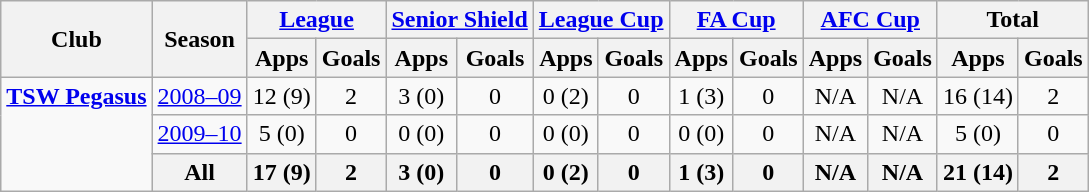<table class="wikitable" style="text-align: center;">
<tr>
<th rowspan=2>Club</th>
<th rowspan=2>Season</th>
<th colspan=2><a href='#'>League</a></th>
<th colspan=2><a href='#'>Senior Shield</a></th>
<th colspan=2><a href='#'>League Cup</a></th>
<th colspan=2><a href='#'>FA Cup</a></th>
<th colspan=2><a href='#'>AFC Cup</a></th>
<th colspan=2>Total</th>
</tr>
<tr>
<th>Apps</th>
<th>Goals</th>
<th>Apps</th>
<th>Goals</th>
<th>Apps</th>
<th>Goals</th>
<th>Apps</th>
<th>Goals</th>
<th>Apps</th>
<th>Goals</th>
<th>Apps</th>
<th>Goals</th>
</tr>
<tr>
<td rowspan=3 valign="top"><strong><a href='#'>TSW Pegasus</a></strong></td>
<td><a href='#'>2008–09</a></td>
<td>12 (9)</td>
<td>2</td>
<td>3 (0)</td>
<td>0</td>
<td>0 (2)</td>
<td>0</td>
<td>1 (3)</td>
<td>0</td>
<td>N/A</td>
<td>N/A</td>
<td>16 (14)</td>
<td>2</td>
</tr>
<tr>
<td><a href='#'>2009–10</a></td>
<td>5 (0)</td>
<td>0</td>
<td>0 (0)</td>
<td>0</td>
<td>0 (0)</td>
<td>0</td>
<td>0 (0)</td>
<td>0</td>
<td>N/A</td>
<td>N/A</td>
<td>5 (0)</td>
<td>0</td>
</tr>
<tr>
<th>All</th>
<th>17 (9)</th>
<th>2</th>
<th>3 (0)</th>
<th>0</th>
<th>0 (2)</th>
<th>0</th>
<th>1 (3)</th>
<th>0</th>
<th>N/A</th>
<th>N/A</th>
<th>21 (14)</th>
<th>2</th>
</tr>
</table>
